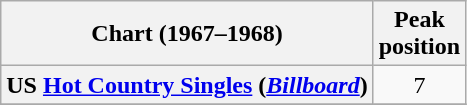<table class="wikitable plainrowheaders" style="text-align:center">
<tr>
<th scope="col">Chart (1967–1968)</th>
<th scope="col">Peak<br>position</th>
</tr>
<tr>
<th scope = "row">US <a href='#'>Hot Country Singles</a> (<em><a href='#'>Billboard</a></em>)</th>
<td>7</td>
</tr>
<tr>
</tr>
</table>
